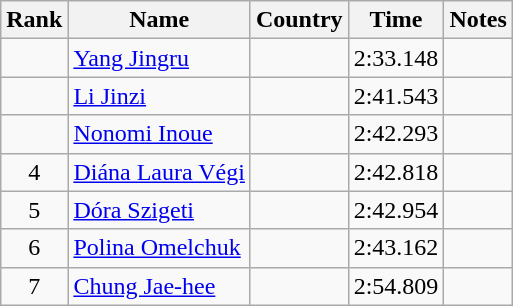<table class="wikitable sortable" style="text-align:center">
<tr>
<th>Rank</th>
<th>Name</th>
<th>Country</th>
<th>Time</th>
<th>Notes</th>
</tr>
<tr>
<td></td>
<td align=left><a href='#'>Yang Jingru</a></td>
<td align=left></td>
<td>2:33.148</td>
<td></td>
</tr>
<tr>
<td></td>
<td align=left><a href='#'>Li Jinzi</a></td>
<td align=left></td>
<td>2:41.543</td>
<td></td>
</tr>
<tr>
<td></td>
<td align=left><a href='#'>Nonomi Inoue</a></td>
<td align=left></td>
<td>2:42.293</td>
<td></td>
</tr>
<tr>
<td>4</td>
<td align=left><a href='#'>Diána Laura Végi</a></td>
<td align=left></td>
<td>2:42.818</td>
<td></td>
</tr>
<tr>
<td>5</td>
<td align=left><a href='#'>Dóra Szigeti</a></td>
<td align=left></td>
<td>2:42.954</td>
<td></td>
</tr>
<tr>
<td>6</td>
<td align=left><a href='#'>Polina Omelchuk</a></td>
<td align=left></td>
<td>2:43.162</td>
<td></td>
</tr>
<tr>
<td>7</td>
<td align=left><a href='#'>Chung Jae-hee</a></td>
<td align=left></td>
<td>2:54.809</td>
<td></td>
</tr>
</table>
